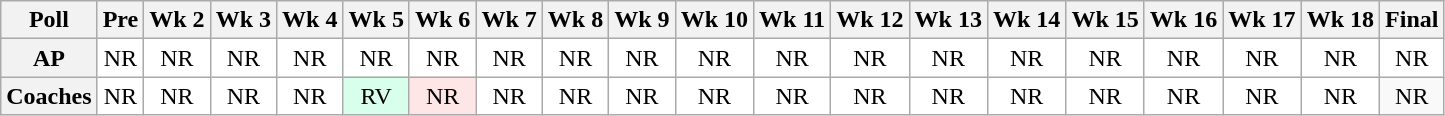<table class="wikitable" style="white-space:nowrap;">
<tr>
<th>Poll</th>
<th>Pre</th>
<th>Wk 2</th>
<th>Wk 3</th>
<th>Wk 4</th>
<th>Wk 5</th>
<th>Wk 6</th>
<th>Wk 7</th>
<th>Wk 8</th>
<th>Wk 9</th>
<th>Wk 10</th>
<th>Wk 11</th>
<th>Wk 12</th>
<th>Wk 13</th>
<th>Wk 14</th>
<th>Wk 15</th>
<th>Wk 16</th>
<th>Wk 17</th>
<th>Wk 18</th>
<th>Final</th>
</tr>
<tr style="text-align:center;">
<th>AP</th>
<td style="background:#FFF;">NR</td>
<td style="background:#FFF;">NR</td>
<td style="background:#FFF;">NR</td>
<td style="background:#FFF;">NR</td>
<td style="background:#FFF;">NR</td>
<td style="background:#FFF;">NR</td>
<td style="background:#FFF;">NR</td>
<td style="background:#FFF;">NR</td>
<td style="background:#FFF;">NR</td>
<td style="background:#FFF;">NR</td>
<td style="background:#FFF;">NR</td>
<td style="background:#FFF;">NR</td>
<td style="background:#FFF;">NR</td>
<td style="background:#FFF;">NR</td>
<td style="background:#FFF;">NR</td>
<td style="background:#FFF;">NR</td>
<td style="background:#FFF;">NR</td>
<td style="background:#FFF;">NR</td>
<td style="background:#FFF;">NR</td>
</tr>
<tr style="text-align:center;">
<th>Coaches</th>
<td style="background:#FFF;">NR</td>
<td style="background:#FFF;">NR</td>
<td style="background:#FFF;">NR</td>
<td style="background:#FFF;">NR</td>
<td style="background:#D8FFEB;">RV</td>
<td style="background:#FFE6E6;">NR</td>
<td style="background:#FFF;">NR</td>
<td style="background:#FFF;">NR</td>
<td style="background:#FFF;">NR</td>
<td style="background:#FFF;">NR</td>
<td style="background:#FFF;">NR</td>
<td style="background:#FFF;">NR</td>
<td style="background:#FFF;">NR</td>
<td style="background:#FFF;">NR</td>
<td style="background:#FFF;">NR</td>
<td style="background:#FFF;">NR</td>
<td style="background:#FFF;">NR</td>
<td style="background:#FFF;">NR</td>
<td>NR</td>
</tr>
</table>
